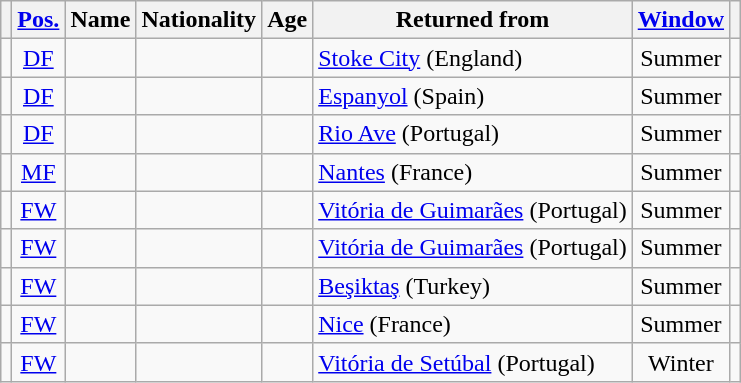<table class="wikitable sortable" style="text-align:center;">
<tr>
<th scope=col></th>
<th scope=col><a href='#'>Pos.</a></th>
<th scope=col>Name</th>
<th scope=col>Nationality</th>
<th scope=col>Age</th>
<th scope=col>Returned from</th>
<th scope=col><a href='#'>Window</a></th>
<th scope=col class=unsortable></th>
</tr>
<tr>
<td></td>
<td><a href='#'>DF</a></td>
<td align=left></td>
<td align=left></td>
<td></td>
<td align=left><a href='#'>Stoke City</a> (England)</td>
<td>Summer</td>
<td></td>
</tr>
<tr>
<td></td>
<td><a href='#'>DF</a></td>
<td align=left></td>
<td align=left></td>
<td></td>
<td align=left><a href='#'>Espanyol</a> (Spain)</td>
<td>Summer</td>
<td></td>
</tr>
<tr>
<td></td>
<td><a href='#'>DF</a></td>
<td align=left></td>
<td align=left></td>
<td></td>
<td align=left><a href='#'>Rio Ave</a> (Portugal)</td>
<td>Summer</td>
<td></td>
</tr>
<tr>
<td></td>
<td><a href='#'>MF</a></td>
<td align=left></td>
<td align=left></td>
<td></td>
<td align=left><a href='#'>Nantes</a> (France)</td>
<td>Summer</td>
<td></td>
</tr>
<tr>
<td></td>
<td><a href='#'>FW</a></td>
<td align=left></td>
<td align=left></td>
<td></td>
<td align=left><a href='#'>Vitória de Guimarães</a> (Portugal)</td>
<td>Summer</td>
<td></td>
</tr>
<tr>
<td></td>
<td><a href='#'>FW</a></td>
<td align=left></td>
<td align=left></td>
<td></td>
<td align=left><a href='#'>Vitória de Guimarães</a> (Portugal)</td>
<td>Summer</td>
<td></td>
</tr>
<tr>
<td></td>
<td><a href='#'>FW</a></td>
<td align=left></td>
<td align=left></td>
<td></td>
<td align=left><a href='#'>Beşiktaş</a> (Turkey)</td>
<td>Summer</td>
<td></td>
</tr>
<tr>
<td></td>
<td><a href='#'>FW</a></td>
<td align=left></td>
<td align=left></td>
<td></td>
<td align=left><a href='#'>Nice</a> (France)</td>
<td>Summer</td>
<td></td>
</tr>
<tr>
<td></td>
<td><a href='#'>FW</a></td>
<td align=left></td>
<td align=left></td>
<td></td>
<td align=left><a href='#'>Vitória de Setúbal</a> (Portugal)</td>
<td>Winter</td>
<td></td>
</tr>
</table>
